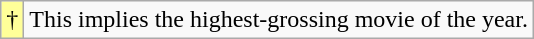<table class="wikitable">
<tr>
<td style="background-color:#FFFF99"align="center">†</td>
<td>This implies the highest-grossing movie of the year.</td>
</tr>
</table>
